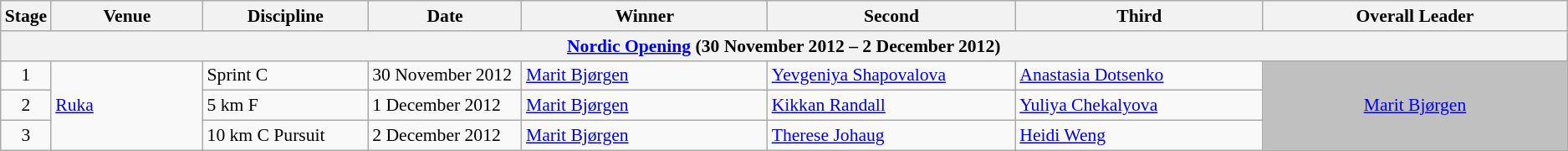<table class="wikitable" style="font-size: 90%">
<tr>
<th scope="col">Stage</th>
<th scope="col" width="120">Venue</th>
<th scope="col" width="130">Discipline</th>
<th scope="col" width="120">Date</th>
<th scope="col" width="200">Winner</th>
<th scope="col" width="200">Second</th>
<th scope="col" width="200">Third</th>
<th scope="col" width="250">Overall Leader</th>
</tr>
<tr>
<th scope="row" style="text-align:center" colspan="9"><a href='#'>Nordic Opening</a> (30 November 2012 – 2 December 2012)</th>
</tr>
<tr>
<td align="center">1</td>
<td rowspan="3"> <a href='#'>Ruka</a></td>
<td>Sprint C</td>
<td>30 November 2012</td>
<td> <a href='#'>Marit Bjørgen</a></td>
<td> <a href='#'>Yevgeniya Shapovalova</a></td>
<td> <a href='#'>Anastasia Dotsenko</a></td>
<td style="background:#c0c0c0;" align="center" rowspan="3"> <a href='#'>Marit Bjørgen</a></td>
</tr>
<tr>
<td align="center">2</td>
<td>5 km F</td>
<td>1 December 2012</td>
<td> <a href='#'>Marit Bjørgen</a></td>
<td> <a href='#'>Kikkan Randall</a></td>
<td> <a href='#'>Yuliya Chekalyova</a></td>
</tr>
<tr>
<td align="center">3</td>
<td>10 km C Pursuit</td>
<td>2 December 2012</td>
<td> <a href='#'>Marit Bjørgen</a></td>
<td> <a href='#'>Therese Johaug</a></td>
<td> <a href='#'>Heidi Weng</a></td>
</tr>
</table>
